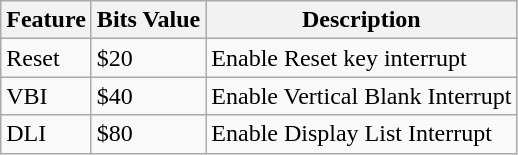<table class="wikitable">
<tr>
<th>Feature</th>
<th>Bits Value</th>
<th>Description</th>
</tr>
<tr>
<td>Reset</td>
<td>$20</td>
<td>Enable Reset key interrupt</td>
</tr>
<tr>
<td>VBI</td>
<td>$40</td>
<td>Enable Vertical Blank Interrupt</td>
</tr>
<tr>
<td>DLI</td>
<td>$80</td>
<td>Enable Display List Interrupt</td>
</tr>
</table>
